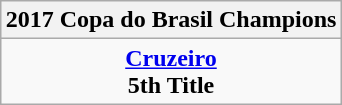<table class="wikitable" style="text-align: center; margin: 0 auto;">
<tr>
<th>2017 Copa do Brasil Champions</th>
</tr>
<tr>
<td><strong><a href='#'>Cruzeiro</a></strong><br><strong>5th Title</strong></td>
</tr>
</table>
